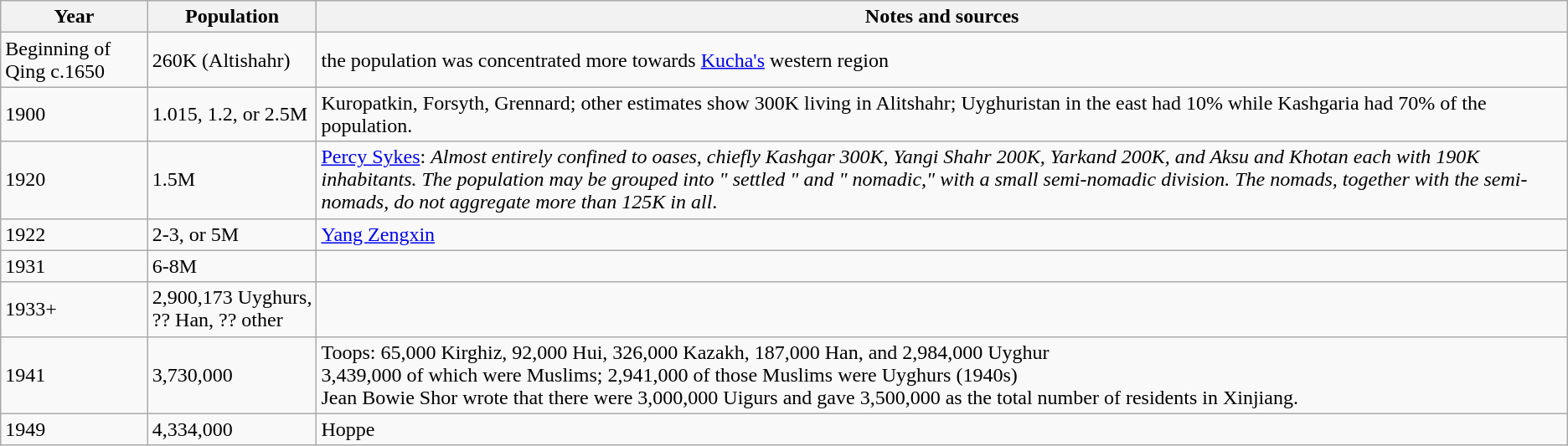<table class="wikitable">
<tr>
<th>Year</th>
<th>Population</th>
<th>Notes and sources</th>
</tr>
<tr>
<td>Beginning of Qing c.1650</td>
<td>260K (Altishahr)</td>
<td>the population was concentrated more towards <a href='#'>Kucha's</a> western region</td>
</tr>
<tr>
<td>1900</td>
<td>1.015, 1.2, or 2.5M</td>
<td>Kuropatkin, Forsyth, Grennard; other estimates show 300K living in Alitshahr; Uyghuristan in the east had 10% while Kashgaria had 70% of the population.</td>
</tr>
<tr>
<td>1920</td>
<td>1.5M</td>
<td><a href='#'>Percy Sykes</a>: <em>Almost entirely confined to oases, chiefly Kashgar 300K, Yangi Shahr 200K, Yarkand 200K, and Aksu and Khotan each with 190K inhabitants. The population may be grouped into " settled " and " nomadic," with a small semi-nomadic division. The nomads, together with the semi-nomads, do not aggregate more than 125K in all</em>.</td>
</tr>
<tr>
<td>1922</td>
<td>2-3, or 5M</td>
<td><a href='#'>Yang Zengxin</a></td>
</tr>
<tr>
<td>1931</td>
<td>6-8M</td>
<td></td>
</tr>
<tr>
<td>1933+</td>
<td>2,900,173 Uyghurs,<br>?? Han, ?? other</td>
<td></td>
</tr>
<tr>
<td>1941</td>
<td>3,730,000</td>
<td>Toops: 65,000 Kirghiz, 92,000 Hui, 326,000 Kazakh, 187,000 Han, and 2,984,000 Uyghur<br>3,439,000 of which were Muslims; 2,941,000 of those Muslims were Uyghurs (1940s)<br>Jean Bowie Shor wrote that there were 3,000,000 Uigurs and gave 3,500,000 as the total number of residents in Xinjiang.</td>
</tr>
<tr>
<td>1949</td>
<td>4,334,000</td>
<td>Hoppe</td>
</tr>
</table>
